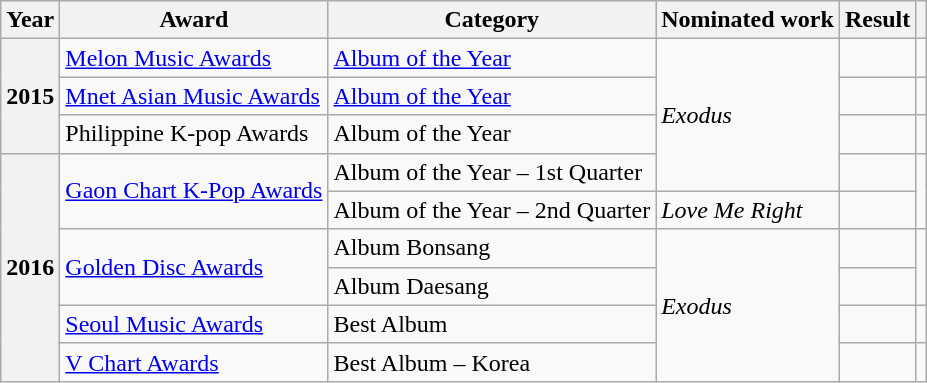<table class="wikitable plainrowheaders">
<tr>
<th>Year</th>
<th>Award</th>
<th>Category</th>
<th>Nominated work</th>
<th>Result</th>
<th class="unsortable"></th>
</tr>
<tr>
<th scope="row" rowspan="3">2015</th>
<td><a href='#'>Melon Music Awards</a></td>
<td><a href='#'>Album of the Year</a></td>
<td rowspan="4"><em>Exodus</em></td>
<td></td>
<td align="center"></td>
</tr>
<tr>
<td><a href='#'>Mnet Asian Music Awards</a></td>
<td><a href='#'>Album of the Year</a></td>
<td></td>
<td align="center"></td>
</tr>
<tr>
<td>Philippine K-pop Awards</td>
<td>Album of the Year</td>
<td></td>
<td align="center"></td>
</tr>
<tr>
<th scope="row" rowspan="6">2016</th>
<td rowspan="2"><a href='#'>Gaon Chart K-Pop Awards</a></td>
<td>Album of the Year – 1st Quarter</td>
<td></td>
<td align="center" rowspan="2"></td>
</tr>
<tr>
<td>Album of the Year – 2nd Quarter</td>
<td><em>Love Me Right</em></td>
<td></td>
</tr>
<tr>
<td rowspan="2"><a href='#'>Golden Disc Awards</a></td>
<td>Album Bonsang</td>
<td rowspan="4"><em>Exodus</em></td>
<td></td>
<td align="center" rowspan="2"></td>
</tr>
<tr>
<td>Album Daesang</td>
<td></td>
</tr>
<tr>
<td><a href='#'>Seoul Music Awards</a></td>
<td>Best Album</td>
<td></td>
<td></td>
</tr>
<tr>
<td><a href='#'>V Chart Awards</a></td>
<td>Best Album – Korea</td>
<td></td>
<td align="center"></td>
</tr>
</table>
